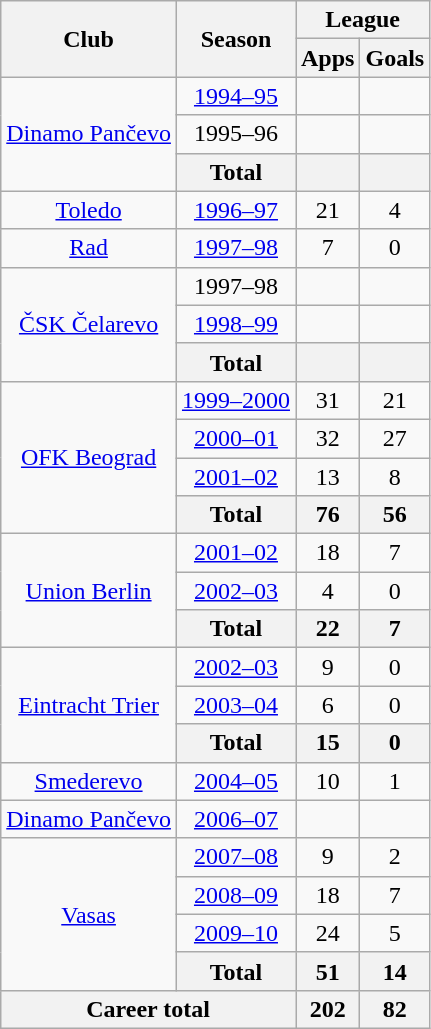<table class="wikitable" style="text-align:center">
<tr>
<th rowspan="2">Club</th>
<th rowspan="2">Season</th>
<th colspan="2">League</th>
</tr>
<tr>
<th>Apps</th>
<th>Goals</th>
</tr>
<tr>
<td rowspan="3"><a href='#'>Dinamo Pančevo</a></td>
<td><a href='#'>1994–95</a></td>
<td></td>
<td></td>
</tr>
<tr>
<td>1995–96</td>
<td></td>
<td></td>
</tr>
<tr>
<th>Total</th>
<th></th>
<th></th>
</tr>
<tr>
<td><a href='#'>Toledo</a></td>
<td><a href='#'>1996–97</a></td>
<td>21</td>
<td>4</td>
</tr>
<tr>
<td><a href='#'>Rad</a></td>
<td><a href='#'>1997–98</a></td>
<td>7</td>
<td>0</td>
</tr>
<tr>
<td rowspan="3"><a href='#'>ČSK Čelarevo</a></td>
<td>1997–98</td>
<td></td>
<td></td>
</tr>
<tr>
<td><a href='#'>1998–99</a></td>
<td></td>
<td></td>
</tr>
<tr>
<th>Total</th>
<th></th>
<th></th>
</tr>
<tr>
<td rowspan="4"><a href='#'>OFK Beograd</a></td>
<td><a href='#'>1999–2000</a></td>
<td>31</td>
<td>21</td>
</tr>
<tr>
<td><a href='#'>2000–01</a></td>
<td>32</td>
<td>27</td>
</tr>
<tr>
<td><a href='#'>2001–02</a></td>
<td>13</td>
<td>8</td>
</tr>
<tr>
<th>Total</th>
<th>76</th>
<th>56</th>
</tr>
<tr>
<td rowspan="3"><a href='#'>Union Berlin</a></td>
<td><a href='#'>2001–02</a></td>
<td>18</td>
<td>7</td>
</tr>
<tr>
<td><a href='#'>2002–03</a></td>
<td>4</td>
<td>0</td>
</tr>
<tr>
<th>Total</th>
<th>22</th>
<th>7</th>
</tr>
<tr>
<td rowspan="3"><a href='#'>Eintracht Trier</a></td>
<td><a href='#'>2002–03</a></td>
<td>9</td>
<td>0</td>
</tr>
<tr>
<td><a href='#'>2003–04</a></td>
<td>6</td>
<td>0</td>
</tr>
<tr>
<th>Total</th>
<th>15</th>
<th>0</th>
</tr>
<tr>
<td><a href='#'>Smederevo</a></td>
<td><a href='#'>2004–05</a></td>
<td>10</td>
<td>1</td>
</tr>
<tr>
<td><a href='#'>Dinamo Pančevo</a></td>
<td><a href='#'>2006–07</a></td>
<td></td>
<td></td>
</tr>
<tr>
<td rowspan="4"><a href='#'>Vasas</a></td>
<td><a href='#'>2007–08</a></td>
<td>9</td>
<td>2</td>
</tr>
<tr>
<td><a href='#'>2008–09</a></td>
<td>18</td>
<td>7</td>
</tr>
<tr>
<td><a href='#'>2009–10</a></td>
<td>24</td>
<td>5</td>
</tr>
<tr>
<th>Total</th>
<th>51</th>
<th>14</th>
</tr>
<tr>
<th colspan="2">Career total</th>
<th>202</th>
<th>82</th>
</tr>
</table>
